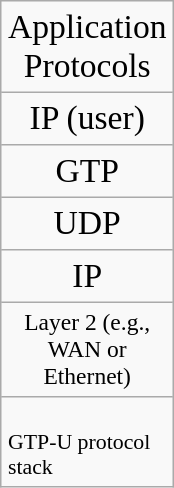<table border="2" cellpadding="4" cellspacing="0" style="float: right; margin-left: 1em; margin-bottom: 1em; background: #f9f9f9; border: 1px #aaa solid; border-collapse: collapse; font-size: 140%; width:4em; font-family:serif">
<tr align="center">
<td>Application Protocols</td>
</tr>
<tr align="center">
<td>IP (user)</td>
</tr>
<tr align="center">
<td>GTP</td>
</tr>
<tr align="center">
<td>UDP</td>
</tr>
<tr align="center">
<td>IP</td>
</tr>
<tr align="center" style="font-size: 70%">
<td>Layer 2 (e.g., WAN or Ethernet)</td>
</tr>
<tr style="font-size: 65%">
<td><br>GTP-U protocol stack</td>
</tr>
</table>
